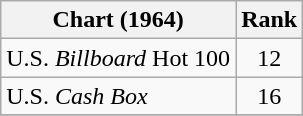<table class="wikitable">
<tr>
<th>Chart (1964)</th>
<th style="text-align:center;">Rank</th>
</tr>
<tr>
<td>U.S. <em>Billboard</em> Hot 100 </td>
<td style="text-align:center;">12</td>
</tr>
<tr>
<td>U.S. <em>Cash Box</em> </td>
<td style="text-align:center;">16</td>
</tr>
<tr>
</tr>
</table>
